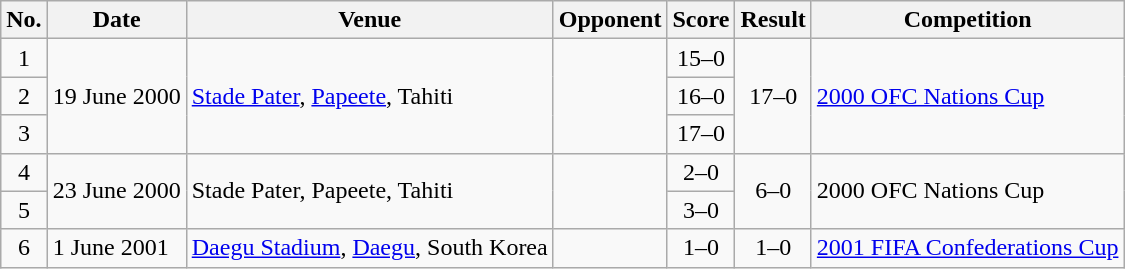<table class="wikitable sortable">
<tr>
<th scope="col">No.</th>
<th scope="col">Date</th>
<th scope="col">Venue</th>
<th scope="col">Opponent</th>
<th scope="col">Score</th>
<th scope="col">Result</th>
<th scope="col">Competition</th>
</tr>
<tr>
<td align="center">1</td>
<td rowspan="3">19 June 2000</td>
<td rowspan="3"><a href='#'>Stade Pater</a>, <a href='#'>Papeete</a>, Tahiti</td>
<td rowspan="3"></td>
<td align="center">15–0</td>
<td align=center rowspan="3">17–0</td>
<td rowspan="3"><a href='#'>2000 OFC Nations Cup</a></td>
</tr>
<tr>
<td align="center">2</td>
<td align="center">16–0</td>
</tr>
<tr>
<td align="center">3</td>
<td align="center">17–0</td>
</tr>
<tr>
<td align="center">4</td>
<td rowspan="2">23 June 2000</td>
<td rowspan="2">Stade Pater, Papeete, Tahiti</td>
<td rowspan="2"></td>
<td align="center">2–0</td>
<td align=center rowspan="2">6–0</td>
<td rowspan="2">2000 OFC Nations Cup</td>
</tr>
<tr>
<td align="center">5</td>
<td align="center">3–0</td>
</tr>
<tr>
<td align="center">6</td>
<td>1 June 2001</td>
<td><a href='#'>Daegu Stadium</a>, <a href='#'>Daegu</a>, South Korea</td>
<td></td>
<td align="center">1–0</td>
<td align="center">1–0</td>
<td><a href='#'>2001 FIFA Confederations Cup</a></td>
</tr>
</table>
